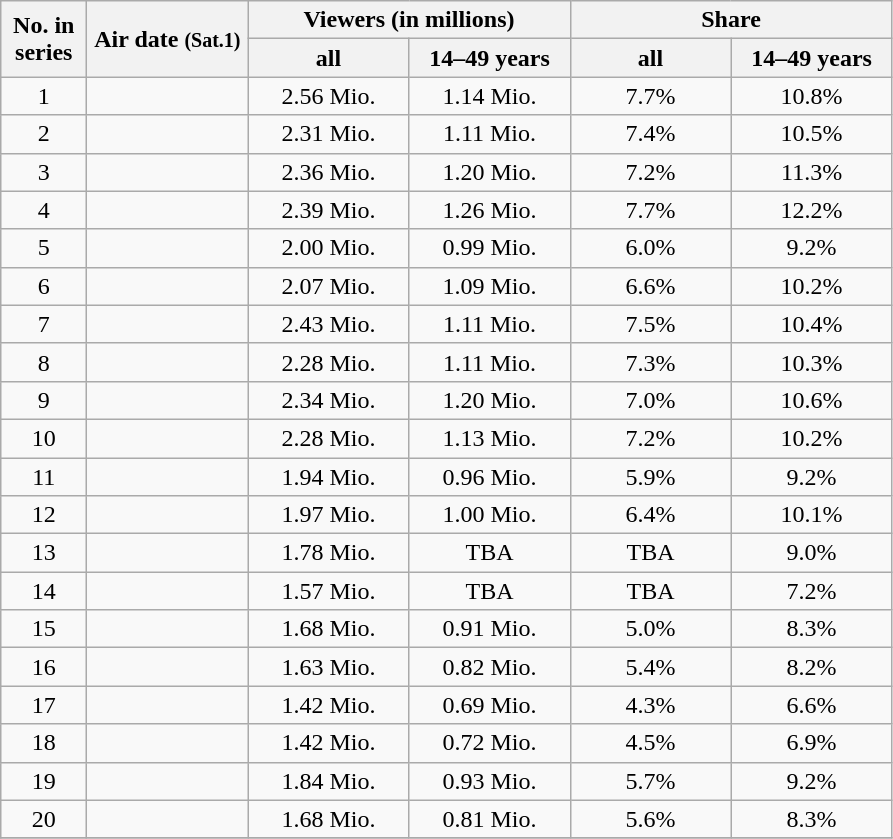<table class="wikitable sortable" style="text-align:center">
<tr class="hintergrundfarbe5">
<th width="50" rowspan="2">No. in series</th>
<th width="100" rowspan="2">Air date <small>(Sat.1)</small></th>
<th width="200" colspan="2">Viewers (in millions)</th>
<th width="200" colspan="2">Share</th>
</tr>
<tr class="hintergrundfarbe5">
<th width="100">all</th>
<th width="100">14–49 years</th>
<th width="100">all</th>
<th width="100">14–49 years</th>
</tr>
<tr>
<td>1</td>
<td></td>
<td>2.56 Mio.</td>
<td>1.14 Mio.</td>
<td>7.7%</td>
<td>10.8%</td>
</tr>
<tr>
<td>2</td>
<td></td>
<td>2.31 Mio.</td>
<td>1.11 Mio.</td>
<td>7.4%</td>
<td>10.5%</td>
</tr>
<tr>
<td>3</td>
<td></td>
<td>2.36 Mio.</td>
<td>1.20 Mio.</td>
<td>7.2%</td>
<td>11.3%</td>
</tr>
<tr>
<td>4</td>
<td></td>
<td>2.39 Mio.</td>
<td>1.26 Mio.</td>
<td>7.7%</td>
<td>12.2%</td>
</tr>
<tr>
<td>5</td>
<td></td>
<td>2.00 Mio.</td>
<td>0.99 Mio.</td>
<td>6.0%</td>
<td>9.2%</td>
</tr>
<tr>
<td>6</td>
<td></td>
<td>2.07 Mio.</td>
<td>1.09 Mio.</td>
<td>6.6%</td>
<td>10.2%</td>
</tr>
<tr>
<td>7</td>
<td></td>
<td>2.43 Mio.</td>
<td>1.11 Mio.</td>
<td>7.5%</td>
<td>10.4%</td>
</tr>
<tr>
<td>8</td>
<td></td>
<td>2.28 Mio.</td>
<td>1.11 Mio.</td>
<td>7.3%</td>
<td>10.3%</td>
</tr>
<tr>
<td>9</td>
<td></td>
<td>2.34 Mio.</td>
<td>1.20 Mio.</td>
<td>7.0%</td>
<td>10.6%</td>
</tr>
<tr>
<td>10</td>
<td></td>
<td>2.28 Mio.</td>
<td>1.13 Mio.</td>
<td>7.2%</td>
<td>10.2%</td>
</tr>
<tr>
<td>11</td>
<td></td>
<td>1.94 Mio.</td>
<td>0.96 Mio.</td>
<td>5.9%</td>
<td>9.2%</td>
</tr>
<tr>
<td>12</td>
<td></td>
<td>1.97 Mio.</td>
<td>1.00 Mio.</td>
<td>6.4%</td>
<td>10.1%</td>
</tr>
<tr>
<td>13</td>
<td></td>
<td>1.78 Mio.</td>
<td>TBA</td>
<td>TBA</td>
<td>9.0%</td>
</tr>
<tr>
<td>14</td>
<td></td>
<td>1.57 Mio.</td>
<td>TBA</td>
<td>TBA</td>
<td>7.2%</td>
</tr>
<tr>
<td>15</td>
<td></td>
<td>1.68 Mio.</td>
<td>0.91 Mio.</td>
<td>5.0%</td>
<td>8.3%</td>
</tr>
<tr>
<td>16</td>
<td></td>
<td>1.63 Mio.</td>
<td>0.82 Mio.</td>
<td>5.4%</td>
<td>8.2%</td>
</tr>
<tr>
<td>17</td>
<td></td>
<td>1.42 Mio.</td>
<td>0.69 Mio.</td>
<td>4.3%</td>
<td>6.6%</td>
</tr>
<tr>
<td>18</td>
<td></td>
<td>1.42 Mio.</td>
<td>0.72 Mio.</td>
<td>4.5%</td>
<td>6.9%</td>
</tr>
<tr>
<td>19</td>
<td></td>
<td>1.84 Mio.</td>
<td>0.93 Mio.</td>
<td>5.7%</td>
<td>9.2%</td>
</tr>
<tr>
<td>20</td>
<td></td>
<td>1.68 Mio.</td>
<td>0.81 Mio.</td>
<td>5.6%</td>
<td>8.3%</td>
</tr>
<tr>
</tr>
</table>
